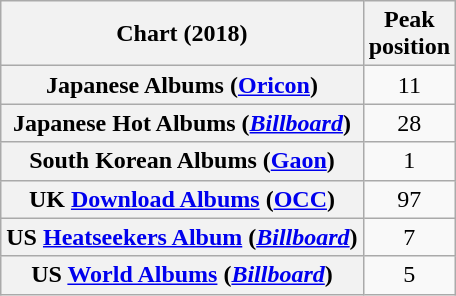<table class="wikitable plainrowheaders" style="text-align:center">
<tr>
<th scope="col">Chart (2018)</th>
<th scope="col">Peak<br> position</th>
</tr>
<tr>
<th scope="row">Japanese Albums (<a href='#'>Oricon</a>)</th>
<td>11</td>
</tr>
<tr>
<th scope="row">Japanese Hot Albums (<em><a href='#'>Billboard</a></em>)</th>
<td>28</td>
</tr>
<tr>
<th scope="row">South Korean Albums (<a href='#'>Gaon</a>)</th>
<td>1</td>
</tr>
<tr>
<th scope="row">UK <a href='#'>Download Albums</a> (<a href='#'>OCC</a>)</th>
<td>97</td>
</tr>
<tr>
<th scope="row">US <a href='#'>Heatseekers Album</a> (<em><a href='#'>Billboard</a></em>)</th>
<td>7</td>
</tr>
<tr>
<th scope="row">US <a href='#'>World Albums</a> (<em><a href='#'>Billboard</a></em>)</th>
<td>5</td>
</tr>
</table>
